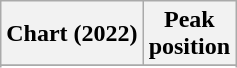<table class="wikitable sortable plainrowheaders" style="text-align:center">
<tr>
<th scope="col">Chart (2022)</th>
<th scope="col">Peak<br>position</th>
</tr>
<tr>
</tr>
<tr>
</tr>
</table>
